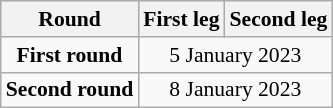<table class=wikitable style="text-align:center; font-size:90%">
<tr>
<th>Round</th>
<th>First leg</th>
<th>Second leg</th>
</tr>
<tr>
<td><strong>First round</strong></td>
<td colspan=2>5 January 2023</td>
</tr>
<tr>
<td><strong>Second round</strong></td>
<td colspan=2>8 January 2023</td>
</tr>
</table>
